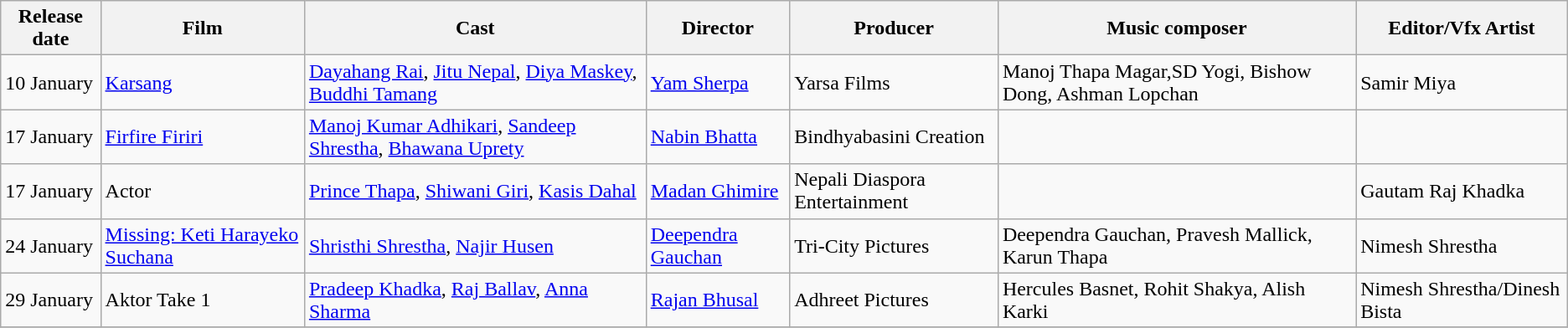<table class="wikitable sortable">
<tr>
<th>Release date</th>
<th>Film</th>
<th>Cast</th>
<th>Director</th>
<th>Producer</th>
<th>Music composer</th>
<th>Editor/Vfx Artist</th>
</tr>
<tr>
<td>10 January</td>
<td><a href='#'>Karsang</a></td>
<td><a href='#'>Dayahang Rai</a>, <a href='#'>Jitu Nepal</a>, <a href='#'>Diya Maskey</a>, <a href='#'>Buddhi Tamang</a></td>
<td><a href='#'>Yam Sherpa</a></td>
<td>Yarsa Films</td>
<td>Manoj Thapa Magar,SD Yogi, Bishow Dong, Ashman Lopchan</td>
<td>Samir Miya</td>
</tr>
<tr>
<td>17 January</td>
<td><a href='#'>Firfire Firiri</a></td>
<td><a href='#'>Manoj Kumar Adhikari</a>, <a href='#'>Sandeep Shrestha</a>, <a href='#'>Bhawana Uprety</a></td>
<td><a href='#'>Nabin Bhatta</a></td>
<td>Bindhyabasini Creation</td>
<td></td>
<td></td>
</tr>
<tr>
<td>17 January</td>
<td>Actor</td>
<td><a href='#'>Prince Thapa</a>, <a href='#'>Shiwani Giri</a>, <a href='#'>Kasis Dahal</a></td>
<td><a href='#'>Madan Ghimire</a></td>
<td>Nepali Diaspora Entertainment</td>
<td></td>
<td>Gautam Raj Khadka</td>
</tr>
<tr>
<td>24 January</td>
<td><a href='#'>Missing: Keti Harayeko Suchana</a></td>
<td><a href='#'>Shristhi Shrestha</a>, <a href='#'>Najir Husen</a></td>
<td><a href='#'>Deependra Gauchan</a></td>
<td>Tri-City Pictures</td>
<td>Deependra Gauchan, Pravesh Mallick, Karun Thapa</td>
<td>Nimesh Shrestha</td>
</tr>
<tr>
<td>29 January</td>
<td>Aktor Take 1</td>
<td><a href='#'>Pradeep Khadka</a>, <a href='#'>Raj Ballav</a>, <a href='#'>Anna Sharma</a></td>
<td><a href='#'>Rajan Bhusal</a></td>
<td>Adhreet Pictures</td>
<td>Hercules Basnet, Rohit Shakya, Alish Karki</td>
<td>Nimesh Shrestha/Dinesh Bista</td>
</tr>
<tr>
</tr>
</table>
